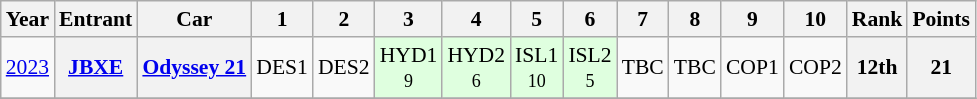<table class="wikitable" style="text-align: center; font-size: 90%;">
<tr>
<th>Year</th>
<th>Entrant</th>
<th>Car</th>
<th>1</th>
<th>2</th>
<th>3</th>
<th>4</th>
<th>5</th>
<th>6</th>
<th>7</th>
<th>8</th>
<th>9</th>
<th>10</th>
<th>Rank</th>
<th>Points</th>
</tr>
<tr>
<td><a href='#'>2023</a></td>
<th><a href='#'>JBXE</a></th>
<th><a href='#'>Odyssey 21</a></th>
<td>DES1</td>
<td>DES2</td>
<td style="background:#DFFFDF;">HYD1<br><small>9</small></td>
<td style="background:#DFFFDF;">HYD2<br><small>6</small></td>
<td style="background:#DFFFDF;">ISL1<br><small>10</small></td>
<td style="background:#DFFFDF;">ISL2<br><small>5</small></td>
<td>TBC</td>
<td>TBC</td>
<td>COP1</td>
<td>COP2</td>
<th>12th</th>
<th>21</th>
</tr>
<tr>
</tr>
</table>
